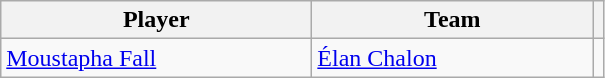<table class="wikitable sortable">
<tr>
<th style="width:200px;">Player</th>
<th style="width:180px;">Team</th>
<th></th>
</tr>
<tr>
<td> <a href='#'>Moustapha Fall</a></td>
<td> <a href='#'>Élan Chalon</a></td>
<td style="text-align:center;"></td>
</tr>
</table>
